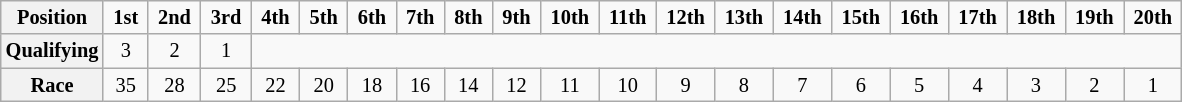<table class="wikitable" style="font-size:85%; text-align:center">
<tr>
<th>Position</th>
<td> <strong>1st</strong> </td>
<td> <strong>2nd</strong> </td>
<td> <strong>3rd</strong> </td>
<td> <strong>4th</strong> </td>
<td> <strong>5th</strong> </td>
<td> <strong>6th</strong> </td>
<td> <strong>7th</strong> </td>
<td> <strong>8th</strong> </td>
<td> <strong>9th</strong> </td>
<td> <strong>10th</strong> </td>
<td> <strong>11th</strong> </td>
<td> <strong>12th</strong> </td>
<td> <strong>13th</strong> </td>
<td> <strong>14th</strong> </td>
<td> <strong>15th</strong> </td>
<td> <strong>16th</strong> </td>
<td> <strong>17th</strong> </td>
<td> <strong>18th</strong> </td>
<td> <strong>19th</strong> </td>
<td> <strong>20th</strong> </td>
</tr>
<tr>
<th>Qualifying</th>
<td>3</td>
<td>2</td>
<td>1</td>
</tr>
<tr>
<th>Race</th>
<td>35</td>
<td>28</td>
<td>25</td>
<td>22</td>
<td>20</td>
<td>18</td>
<td>16</td>
<td>14</td>
<td>12</td>
<td>11</td>
<td>10</td>
<td>9</td>
<td>8</td>
<td>7</td>
<td>6</td>
<td>5</td>
<td>4</td>
<td>3</td>
<td>2</td>
<td>1</td>
</tr>
</table>
